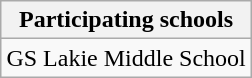<table class="wikitable" align=right>
<tr>
<th>Participating schools</th>
</tr>
<tr>
<td>GS Lakie Middle School</td>
</tr>
</table>
